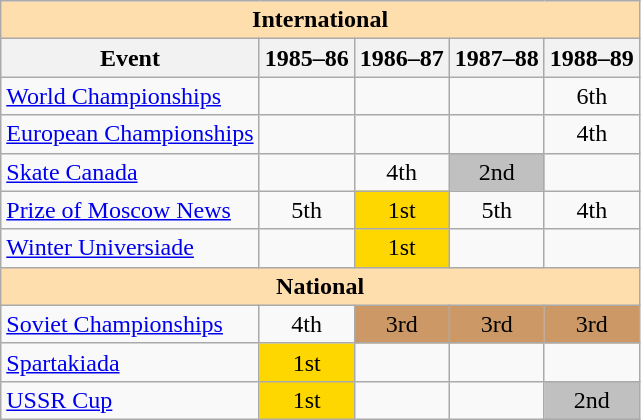<table class="wikitable" style="text-align:center">
<tr>
<th style="background-color: #ffdead; " colspan=5 align=center>International</th>
</tr>
<tr>
<th>Event</th>
<th>1985–86</th>
<th>1986–87</th>
<th>1987–88</th>
<th>1988–89</th>
</tr>
<tr>
<td align=left><a href='#'>World Championships</a></td>
<td></td>
<td></td>
<td></td>
<td>6th</td>
</tr>
<tr>
<td align=left><a href='#'>European Championships</a></td>
<td></td>
<td></td>
<td></td>
<td>4th</td>
</tr>
<tr>
<td align=left><a href='#'>Skate Canada</a></td>
<td></td>
<td>4th</td>
<td bgcolor=silver>2nd</td>
<td></td>
</tr>
<tr>
<td align=left><a href='#'>Prize of Moscow News</a></td>
<td>5th</td>
<td bgcolor=gold>1st</td>
<td>5th</td>
<td>4th</td>
</tr>
<tr>
<td align=left><a href='#'>Winter Universiade</a></td>
<td></td>
<td bgcolor=gold>1st</td>
<td></td>
<td></td>
</tr>
<tr>
<th style="background-color: #ffdead; " colspan=5 align=center>National</th>
</tr>
<tr>
<td align=left><a href='#'>Soviet Championships</a></td>
<td>4th</td>
<td bgcolor=cc9966>3rd</td>
<td bgcolor=cc9966>3rd</td>
<td bgcolor=cc9966>3rd</td>
</tr>
<tr>
<td align=left><a href='#'>Spartakiada</a></td>
<td bgcolor=gold>1st</td>
<td></td>
<td></td>
<td></td>
</tr>
<tr>
<td align=left><a href='#'>USSR Cup</a></td>
<td bgcolor=gold>1st</td>
<td></td>
<td></td>
<td bgcolor=silver>2nd</td>
</tr>
</table>
